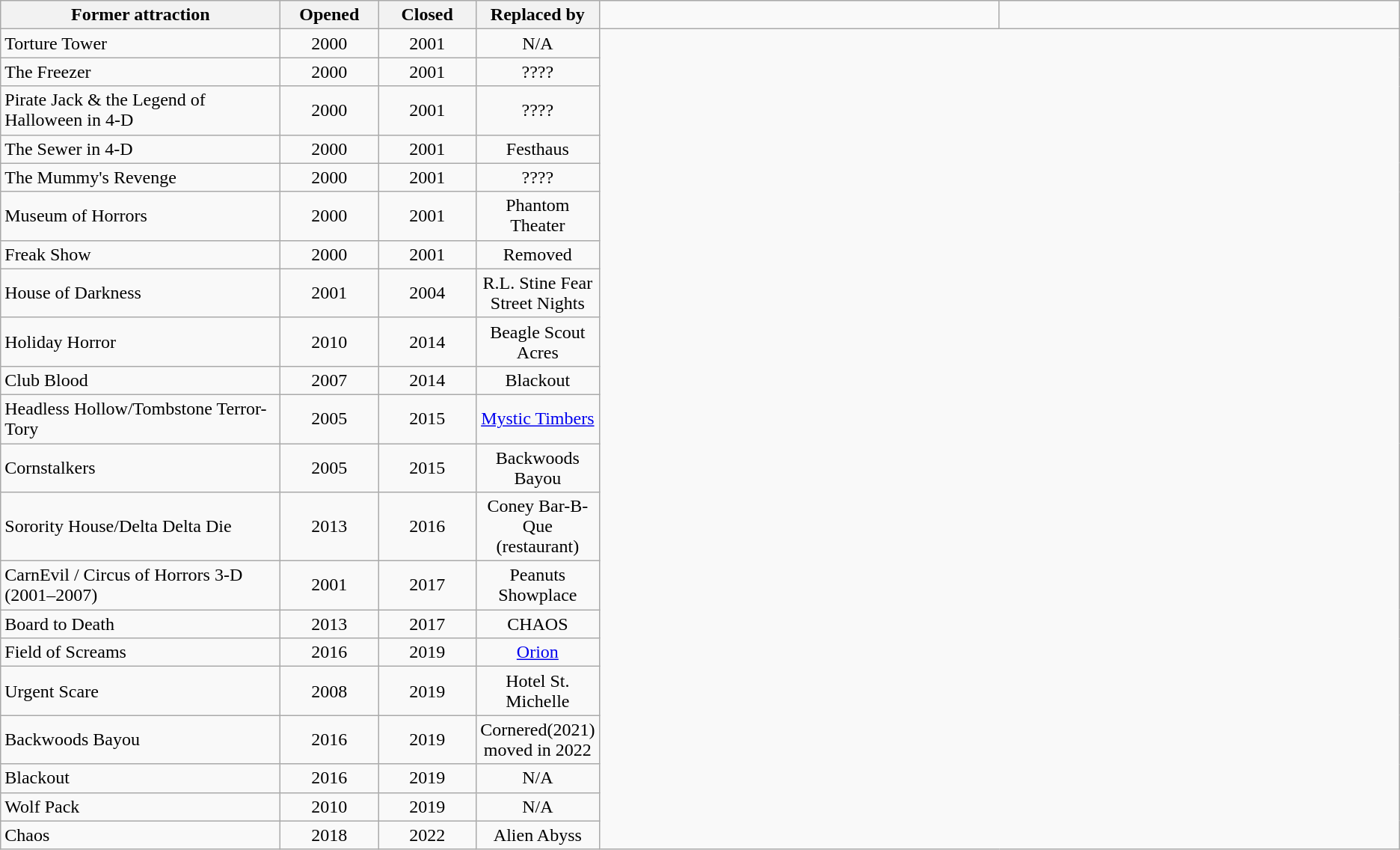<table class="wikitable sortable">
<tr>
<th style="width:20%;">Former attraction</th>
<th style="width:7%;">Opened</th>
<th style="width:7%;">Closed</th>
<th style="width:7%;">Replaced by</th>
<td></td>
<td></td>
</tr>
<tr>
<td>Torture Tower</td>
<td style="text-align:center">2000</td>
<td style="text-align:center">2001</td>
<td style="text-align:center">N/A</td>
</tr>
<tr>
<td>The Freezer</td>
<td style="text-align:center">2000</td>
<td style="text-align:center">2001</td>
<td style="text-align:center">????</td>
</tr>
<tr>
<td>Pirate Jack & the Legend of Halloween in 4-D</td>
<td style="text-align:center">2000</td>
<td style="text-align:center">2001</td>
<td style="text-align:center">????</td>
</tr>
<tr>
<td>The Sewer in 4-D</td>
<td style="text-align:center">2000</td>
<td style="text-align:center">2001</td>
<td style="text-align:center">Festhaus</td>
</tr>
<tr>
<td>The Mummy's Revenge</td>
<td style="text-align:center">2000</td>
<td style="text-align:center">2001</td>
<td style="text-align:center">????</td>
</tr>
<tr>
<td>Museum of Horrors</td>
<td style="text-align:center">2000</td>
<td style="text-align:center">2001</td>
<td style="text-align:center">Phantom Theater</td>
</tr>
<tr>
<td>Freak Show</td>
<td style="text-align:center">2000</td>
<td style="text-align:center">2001</td>
<td style="text-align:center">Removed</td>
</tr>
<tr>
<td>House of Darkness</td>
<td style="text-align:center">2001</td>
<td style="text-align:center">2004</td>
<td style="text-align:center">R.L. Stine Fear Street Nights</td>
</tr>
<tr>
<td>Holiday Horror</td>
<td style="text-align:center">2010</td>
<td style="text-align:center">2014</td>
<td style="text-align:center">Beagle Scout Acres</td>
</tr>
<tr>
<td>Club Blood</td>
<td style="text-align:center">2007</td>
<td style="text-align:center">2014</td>
<td style="text-align:center">Blackout</td>
</tr>
<tr>
<td>Headless Hollow/Tombstone Terror-Tory</td>
<td style="text-align:center">2005</td>
<td style="text-align:center">2015</td>
<td style="text-align:center"><a href='#'>Mystic Timbers</a></td>
</tr>
<tr>
<td>Cornstalkers</td>
<td style="text-align:center">2005</td>
<td style="text-align:center">2015</td>
<td style="text-align:center">Backwoods Bayou</td>
</tr>
<tr>
<td>Sorority House/Delta Delta Die</td>
<td style="text-align:center">2013</td>
<td style="text-align:center">2016</td>
<td style="text-align:center">Coney Bar-B-Que (restaurant)</td>
</tr>
<tr>
<td>CarnEvil / Circus of Horrors 3-D (2001–2007)</td>
<td style="text-align:center">2001</td>
<td style="text-align:center">2017</td>
<td style="text-align:center">Peanuts Showplace</td>
</tr>
<tr>
<td>Board to Death</td>
<td style="text-align:center">2013</td>
<td style="text-align:center">2017</td>
<td style="text-align:center">CHAOS</td>
</tr>
<tr>
<td>Field of Screams</td>
<td style="text-align:center">2016</td>
<td style="text-align:center">2019</td>
<td style="text-align:center"><a href='#'>Orion</a></td>
</tr>
<tr>
<td>Urgent Scare</td>
<td style="text-align:center">2008</td>
<td style="text-align:center">2019</td>
<td style="text-align:center">Hotel St. Michelle</td>
</tr>
<tr>
<td>Backwoods Bayou</td>
<td style="text-align:center">2016</td>
<td style="text-align:center">2019</td>
<td style="text-align:center">Cornered(2021) moved in 2022</td>
</tr>
<tr>
<td>Blackout</td>
<td style="text-align:center">2016</td>
<td style="text-align:center">2019</td>
<td style="text-align:center">N/A</td>
</tr>
<tr>
<td>Wolf Pack</td>
<td style="text-align:center">2010</td>
<td style="text-align:center">2019</td>
<td style="text-align:center">N/A</td>
</tr>
<tr>
<td>Chaos</td>
<td style="text-align:center">2018</td>
<td style="text-align:center">2022</td>
<td style="text-align:center">Alien Abyss</td>
</tr>
</table>
